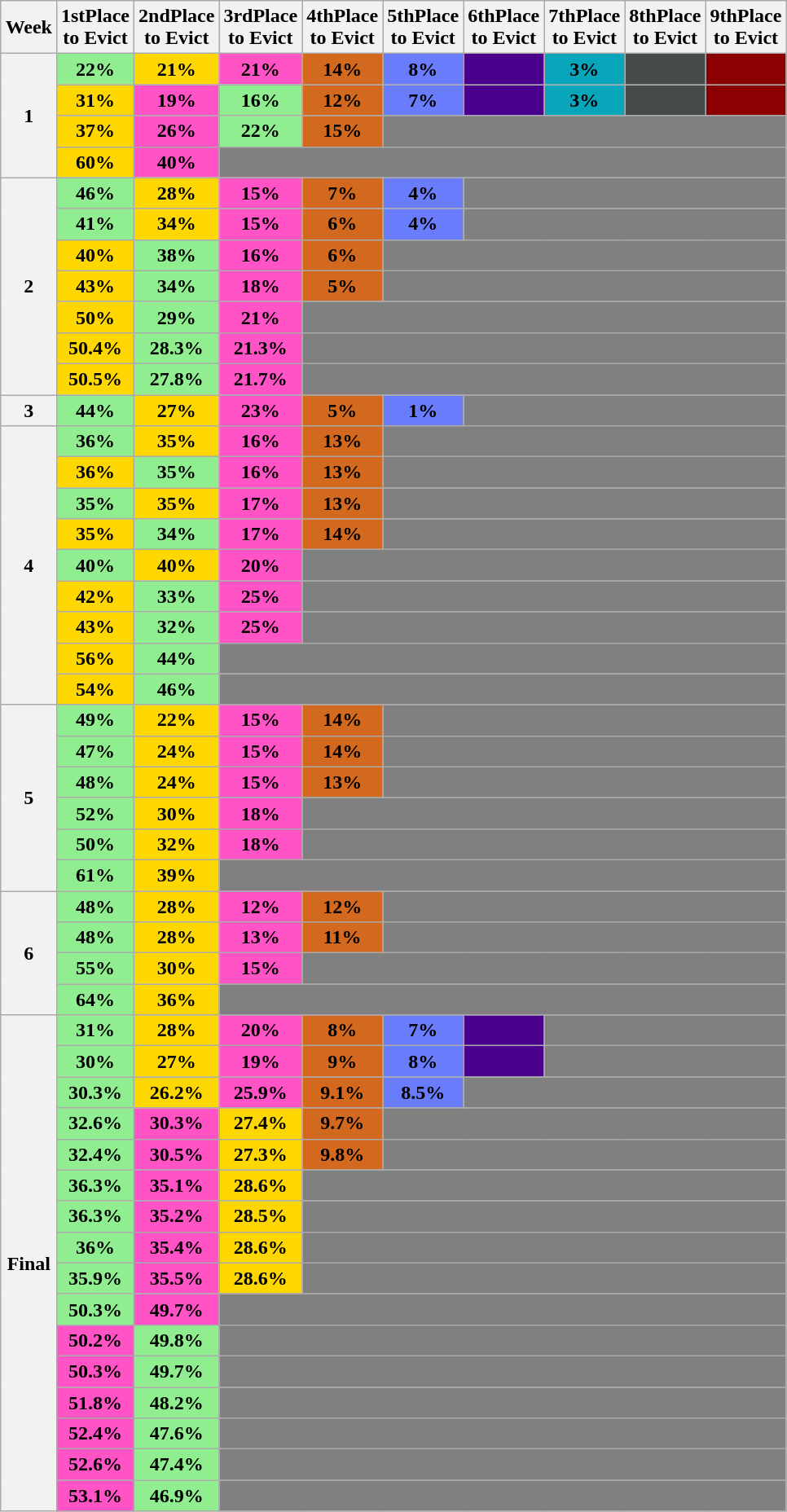<table class="wikitable" style="margin:1em auto; text-align:center">
<tr>
<th>Week</th>
<th>1stPlace<br>to Evict</th>
<th>2ndPlace<br>to Evict</th>
<th>3rdPlace<br>to Evict</th>
<th>4thPlace<br>to Evict</th>
<th>5thPlace<br>to Evict</th>
<th>6thPlace<br>to Evict</th>
<th>7thPlace<br>to Evict</th>
<th>8thPlace<br>to Evict</th>
<th>9thPlace<br>to Evict</th>
</tr>
<tr>
<th rowspan="4">1</th>
<td bgcolor="lightgreen"><strong>22%</strong></td>
<td bgcolor="#ffd700"><strong>21%</strong></td>
<td bgcolor="#ff53c6"><strong>21%</strong></td>
<td bgcolor="chocolate"><strong>14%</strong></td>
<td bgcolor="#697cfb"><strong>8%</strong></td>
<td bgcolor="#4a018e"></td>
<td bgcolor="#09a5bb"><strong>3%</strong></td>
<td bgcolor="#474b4a"></td>
<td bgcolor="darkred"></td>
</tr>
<tr>
<td bgcolor="#ffd700"><strong>31%</strong></td>
<td bgcolor="#ff53c6"><strong>19%</strong></td>
<td bgcolor="lightgreen"><strong>16%</strong></td>
<td bgcolor="chocolate"><strong>12%</strong></td>
<td bgcolor="#697cfb"><strong>7%</strong></td>
<td bgcolor="#4a018e"></td>
<td bgcolor="#09a5bb"><strong>3%</strong></td>
<td bgcolor="#474b4a"></td>
<td bgcolor="darkred"></td>
</tr>
<tr>
<td bgcolor="#ffd700"><strong>37%</strong></td>
<td bgcolor="#ff53c6"><strong>26%</strong></td>
<td bgcolor="lightgreen"><strong>22%</strong></td>
<td bgcolor="chocolate"><strong>15%</strong></td>
<td colspan=5 bgcolor="grey"></td>
</tr>
<tr>
<td bgcolor="#ffd700"><strong>60%</strong></td>
<td bgcolor="#ff53c6"><strong>40%</strong></td>
<td colspan=7 bgcolor="grey"></td>
</tr>
<tr>
<th rowspan="7">2</th>
<td bgcolor="lightgreen"><strong>46%</strong></td>
<td bgcolor="#ffd700"><strong>28%</strong></td>
<td bgcolor="#ff53c6"><strong>15%</strong></td>
<td bgcolor="chocolate"><strong>7%</strong></td>
<td bgcolor="#697cfb"><strong>4%</strong></td>
<td colspan=4 bgcolor="grey"></td>
</tr>
<tr>
<td bgcolor="lightgreen"><strong>41%</strong></td>
<td bgcolor="#ffd700"><strong>34%</strong></td>
<td bgcolor="#ff53c6"><strong>15%</strong></td>
<td bgcolor="chocolate"><strong>6%</strong></td>
<td bgcolor="#697cfb"><strong>4%</strong></td>
<td colspan=4 bgcolor="grey"></td>
</tr>
<tr>
<td bgcolor="#ffd700"><strong>40%</strong></td>
<td bgcolor="lightgreen"><strong>38%</strong></td>
<td bgcolor="#ff53c6"><strong>16%</strong></td>
<td bgcolor="chocolate"><strong>6%</strong></td>
<td colspan=5 bgcolor="grey"></td>
</tr>
<tr>
<td bgcolor="#ffd700"><strong>43%</strong></td>
<td bgcolor="lightgreen"><strong>34%</strong></td>
<td bgcolor="#ff53c6"><strong>18%</strong></td>
<td bgcolor="chocolate"><strong>5%</strong></td>
<td colspan=5 bgcolor="grey"></td>
</tr>
<tr>
<td bgcolor="#ffd700"><strong>50%</strong></td>
<td bgcolor="lightgreen"><strong>29%</strong></td>
<td bgcolor="#ff53c6"><strong>21%</strong></td>
<td colspan=6 bgcolor="grey"></td>
</tr>
<tr>
<td bgcolor="#ffd700"><strong>50.4%</strong></td>
<td bgcolor="lightgreen"><strong>28.3%</strong></td>
<td bgcolor="#ff53c6"><strong>21.3%</strong></td>
<td colspan=6 bgcolor="grey"></td>
</tr>
<tr>
<td bgcolor="#ffd700"><strong>50.5%</strong></td>
<td bgcolor="lightgreen"><strong>27.8%</strong></td>
<td bgcolor="#ff53c6"><strong>21.7%</strong></td>
<td colspan=6 bgcolor="grey"></td>
</tr>
<tr>
<th rowspan="1">3</th>
<td bgcolor="lightgreen"><strong>44%</strong></td>
<td bgcolor="#ffd700"><strong>27%</strong></td>
<td bgcolor="#ff53c6"><strong>23%</strong></td>
<td bgcolor="chocolate"><strong>5%</strong></td>
<td bgcolor="#697cfb"><strong>1%</strong></td>
<td colspan=4 bgcolor="grey"></td>
</tr>
<tr>
<th rowspan="9">4</th>
<td bgcolor="lightgreen"><strong>36%</strong></td>
<td bgcolor="#ffd700"><strong>35%</strong></td>
<td bgcolor="#ff53c6"><strong>16%</strong></td>
<td bgcolor="chocolate"><strong>13%</strong></td>
<td colspan=5 bgcolor="grey"></td>
</tr>
<tr>
<td bgcolor="#ffd700"><strong>36%</strong></td>
<td bgcolor="lightgreen"><strong>35%</strong></td>
<td bgcolor="#ff53c6"><strong>16%</strong></td>
<td bgcolor="chocolate"><strong>13%</strong></td>
<td colspan=5 bgcolor="grey"></td>
</tr>
<tr>
<td bgcolor="lightgreen"><strong>35%</strong></td>
<td bgcolor="#ffd700"><strong>35%</strong></td>
<td bgcolor="#ff53c6"><strong>17%</strong></td>
<td bgcolor="chocolate"><strong>13%</strong></td>
<td colspan=5 bgcolor="grey"></td>
</tr>
<tr>
<td bgcolor="#ffd700"><strong>35%</strong></td>
<td bgcolor="lightgreen"><strong>34%</strong></td>
<td bgcolor="#ff53c6"><strong>17%</strong></td>
<td bgcolor="chocolate"><strong>14%</strong></td>
<td colspan=5 bgcolor="grey"></td>
</tr>
<tr>
<td bgcolor="lightgreen"><strong>40%</strong></td>
<td bgcolor="#ffd700"><strong>40%</strong></td>
<td bgcolor="#ff53c6"><strong>20%</strong></td>
<td colspan=6 bgcolor="grey"></td>
</tr>
<tr>
<td bgcolor="#ffd700"><strong>42%</strong></td>
<td bgcolor="lightgreen"><strong>33%</strong></td>
<td bgcolor="#ff53c6"><strong>25%</strong></td>
<td colspan=6 bgcolor="grey"></td>
</tr>
<tr>
<td bgcolor="#ffd700"><strong>43%</strong></td>
<td bgcolor="lightgreen"><strong>32%</strong></td>
<td bgcolor="#ff53c6"><strong>25%</strong></td>
<td colspan=6 bgcolor="grey"></td>
</tr>
<tr>
<td bgcolor="#ffd700"><strong>56%</strong></td>
<td bgcolor="lightgreen"><strong>44%</strong></td>
<td colspan=7 bgcolor="grey"></td>
</tr>
<tr>
<td bgcolor="#ffd700"><strong>54%</strong></td>
<td bgcolor="lightgreen"><strong>46%</strong></td>
<td colspan=7 bgcolor="grey"></td>
</tr>
<tr>
<th rowspan="6">5</th>
<td bgcolor="lightgreen"><strong>49%</strong></td>
<td bgcolor="#ffd700"><strong>22%</strong></td>
<td bgcolor="#ff53c6"><strong>15%</strong></td>
<td bgcolor="chocolate"><strong>14%</strong></td>
<td colspan=5 bgcolor="grey"></td>
</tr>
<tr>
<td bgcolor="lightgreen"><strong>47%</strong></td>
<td bgcolor="#ffd700"><strong>24%</strong></td>
<td bgcolor="#ff53c6"><strong>15%</strong></td>
<td bgcolor="chocolate"><strong>14%</strong></td>
<td colspan=5 bgcolor="grey"></td>
</tr>
<tr>
<td bgcolor="lightgreen"><strong>48%</strong></td>
<td bgcolor="#ffd700"><strong>24%</strong></td>
<td bgcolor="#ff53c6"><strong>15%</strong></td>
<td bgcolor="chocolate"><strong>13%</strong></td>
<td colspan=5 bgcolor="grey"></td>
</tr>
<tr>
<td bgcolor="lightgreen"><strong>52%</strong></td>
<td bgcolor="#ffd700"><strong>30%</strong></td>
<td bgcolor="#ff53c6"><strong>18%</strong></td>
<td colspan=6 bgcolor="grey"></td>
</tr>
<tr>
<td bgcolor="lightgreen"><strong>50%</strong></td>
<td bgcolor="#ffd700"><strong>32%</strong></td>
<td bgcolor="#ff53c6"><strong>18%</strong></td>
<td colspan=6 bgcolor="grey"></td>
</tr>
<tr>
<td bgcolor="lightgreen"><strong>61%</strong></td>
<td bgcolor="#ffd700"><strong>39%</strong></td>
<td colspan=7 bgcolor="grey"></td>
</tr>
<tr>
<th rowspan="4">6</th>
<td bgcolor="lightgreen"><strong>48%</strong></td>
<td bgcolor="#ffd700"><strong>28%</strong></td>
<td bgcolor="#ff53c6"><strong>12%</strong></td>
<td bgcolor="chocolate"><strong>12%</strong></td>
<td colspan=5 bgcolor="grey"></td>
</tr>
<tr>
<td bgcolor="lightgreen"><strong>48%</strong></td>
<td bgcolor="#ffd700"><strong>28%</strong></td>
<td bgcolor="#ff53c6"><strong>13%</strong></td>
<td bgcolor="chocolate"><strong>11%</strong></td>
<td colspan=5 bgcolor="grey"></td>
</tr>
<tr>
<td bgcolor="lightgreen"><strong>55%</strong></td>
<td bgcolor="#ffd700"><strong>30%</strong></td>
<td bgcolor="#ff53c6"><strong>15%</strong></td>
<td colspan=6 bgcolor="grey"></td>
</tr>
<tr>
<td bgcolor="lightgreen"><strong>64%</strong></td>
<td bgcolor="#ffd700"><strong>36%</strong></td>
<td colspan=7 bgcolor="grey"></td>
</tr>
<tr>
<th rowspan="16">Final</th>
<td bgcolor="lightgreen"><strong>31%</strong></td>
<td bgcolor="#ffd700"><strong>28%</strong></td>
<td bgcolor="#ff53c6"><strong>20%</strong></td>
<td bgcolor="chocolate"><strong>8%</strong></td>
<td bgcolor="#697cfb"><strong>7%</strong></td>
<td bgcolor="#4a018e"></td>
<td colspan=3 bgcolor="grey"></td>
</tr>
<tr>
<td bgcolor="lightgreen"><strong>30%</strong></td>
<td bgcolor="#ffd700"><strong>27%</strong></td>
<td bgcolor="#ff53c6"><strong>19%</strong></td>
<td bgcolor="chocolate"><strong>9%</strong></td>
<td bgcolor="#697cfb"><strong>8%</strong></td>
<td bgcolor="#4a018e"></td>
<td colspan=3 bgcolor="grey"></td>
</tr>
<tr>
<td bgcolor="lightgreen"><strong>30.3%</strong></td>
<td bgcolor="#ffd700"><strong>26.2%</strong></td>
<td bgcolor="#ff53c6"><strong>25.9%</strong></td>
<td bgcolor="chocolate"><strong>9.1%</strong></td>
<td bgcolor="#697cfb"><strong>8.5%</strong></td>
<td colspan=4 bgcolor="grey"></td>
</tr>
<tr>
<td bgcolor="lightgreen"><strong>32.6%</strong></td>
<td bgcolor="#ff53c6"><strong>30.3%</strong></td>
<td bgcolor="#ffd700"><strong>27.4%</strong></td>
<td bgcolor="chocolate"><strong>9.7%</strong></td>
<td colspan=5 bgcolor="grey"></td>
</tr>
<tr>
<td bgcolor="lightgreen"><strong>32.4%</strong></td>
<td bgcolor="#ff53c6"><strong>30.5%</strong></td>
<td bgcolor="#ffd700"><strong>27.3%</strong></td>
<td bgcolor="chocolate"><strong>9.8%</strong></td>
<td colspan=5 bgcolor="grey"></td>
</tr>
<tr>
<td bgcolor="lightgreen"><strong>36.3%</strong></td>
<td bgcolor="#ff53c6"><strong>35.1%</strong></td>
<td bgcolor="#ffd700"><strong>28.6%</strong></td>
<td colspan=6 bgcolor="grey"></td>
</tr>
<tr>
<td bgcolor="lightgreen"><strong>36.3%</strong></td>
<td bgcolor="#ff53c6"><strong>35.2%</strong></td>
<td bgcolor="#ffd700"><strong>28.5%</strong></td>
<td colspan=6 bgcolor="grey"></td>
</tr>
<tr>
<td bgcolor="lightgreen"><strong>36%</strong></td>
<td bgcolor="#ff53c6"><strong>35.4%</strong></td>
<td bgcolor="#ffd700"><strong>28.6%</strong></td>
<td colspan=6 bgcolor="grey"></td>
</tr>
<tr>
<td bgcolor="lightgreen"><strong>35.9%</strong></td>
<td bgcolor="#ff53c6"><strong>35.5%</strong></td>
<td bgcolor="#ffd700"><strong>28.6%</strong></td>
<td colspan=6 bgcolor="grey"></td>
</tr>
<tr>
<td bgcolor="lightgreen"><strong>50.3%</strong></td>
<td bgcolor="#ff53c6"><strong>49.7%</strong></td>
<td colspan=7 bgcolor="grey"></td>
</tr>
<tr>
<td bgcolor="#ff53c6"><strong>50.2%</strong></td>
<td bgcolor="lightgreen"><strong>49.8%</strong></td>
<td colspan=7 bgcolor="grey"></td>
</tr>
<tr>
<td bgcolor="#ff53c6"><strong>50.3%</strong></td>
<td bgcolor="lightgreen"><strong>49.7%</strong></td>
<td colspan=7 bgcolor="grey"></td>
</tr>
<tr>
<td bgcolor="#ff53c6"><strong>51.8%</strong></td>
<td bgcolor="lightgreen"><strong>48.2%</strong></td>
<td colspan=7 bgcolor="grey"></td>
</tr>
<tr>
<td bgcolor="#ff53c6"><strong>52.4%</strong></td>
<td bgcolor="lightgreen"><strong>47.6%</strong></td>
<td colspan=7 bgcolor="grey"></td>
</tr>
<tr>
<td bgcolor="#ff53c6"><strong>52.6%</strong></td>
<td bgcolor="lightgreen"><strong>47.4%</strong></td>
<td colspan=7 bgcolor="grey"></td>
</tr>
<tr>
<td bgcolor="#ff53c6"><strong>53.1%</strong></td>
<td bgcolor="lightgreen"><strong>46.9%</strong></td>
<td colspan=7 bgcolor="grey"></td>
</tr>
</table>
